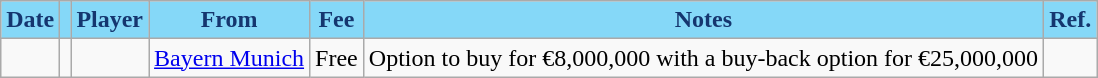<table class="wikitable plainrowheaders">
<tr>
<th style="background:#85D8F8; color:#15366F; text-align:center;">Date</th>
<th style="background:#85D8F8; color:#15366F; text-align:center;"></th>
<th style="background:#85D8F8; color:#15366F; text-align:center;">Player</th>
<th style="background:#85D8F8; color:#15366F; text-align:center;">From</th>
<th style="background:#85D8F8; color:#15366F; text-align:center;">Fee</th>
<th style="background:#85D8F8; color:#15366F; text-align:center;">Notes</th>
<th style="background:#85D8F8; color:#15366F; text-align:center;">Ref.</th>
</tr>
<tr>
<td></td>
<td align="center"></td>
<td></td>
<td> <a href='#'>Bayern Munich</a></td>
<td>Free</td>
<td>Option to buy for €8,000,000 with a buy-back option for €25,000,000</td>
<td></td>
</tr>
</table>
